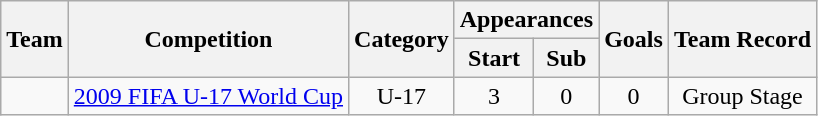<table class="wikitable" style="text-align: center;">
<tr>
<th rowspan="2">Team</th>
<th rowspan="2">Competition</th>
<th rowspan="2">Category</th>
<th colspan="2">Appearances</th>
<th rowspan="2">Goals</th>
<th rowspan="2">Team Record</th>
</tr>
<tr>
<th>Start</th>
<th>Sub</th>
</tr>
<tr>
<td align="left"></td>
<td align="left"><a href='#'>2009 FIFA U-17 World Cup</a></td>
<td>U-17</td>
<td>3</td>
<td>0</td>
<td>0</td>
<td>Group Stage</td>
</tr>
</table>
